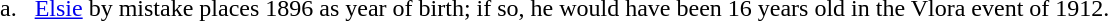<table style="margin-left:13px; line-height:150%">
<tr>
<td style="text-align:right; vertical-align:top;">a.  </td>
<td><a href='#'>Elsie</a> by mistake places 1896 as year of birth; if so, he would have been 16 years old in the Vlora event of 1912.</td>
</tr>
</table>
